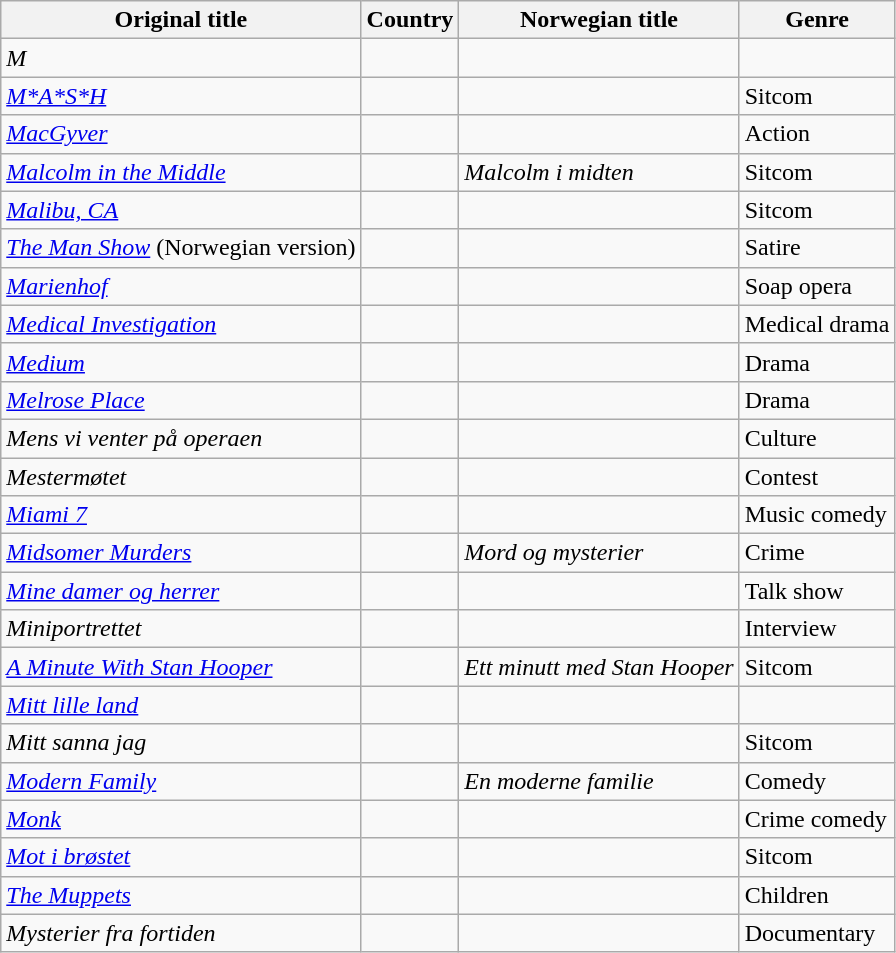<table class="wikitable sortable">
<tr>
<th>Original title</th>
<th>Country</th>
<th>Norwegian title</th>
<th>Genre</th>
</tr>
<tr>
<td><em>M</em></td>
<td></td>
<td></td>
<td></td>
</tr>
<tr>
<td><em><a href='#'>M*A*S*H</a></em></td>
<td></td>
<td></td>
<td>Sitcom</td>
</tr>
<tr>
<td><em><a href='#'>MacGyver</a></em></td>
<td></td>
<td></td>
<td>Action</td>
</tr>
<tr>
<td><em><a href='#'>Malcolm in the Middle</a></em></td>
<td></td>
<td><em>Malcolm i midten</em></td>
<td>Sitcom</td>
</tr>
<tr>
<td><em><a href='#'>Malibu, CA</a></em></td>
<td></td>
<td></td>
<td>Sitcom</td>
</tr>
<tr>
<td><em><a href='#'>The Man Show</a></em> (Norwegian version)</td>
<td></td>
<td></td>
<td>Satire</td>
</tr>
<tr>
<td><em><a href='#'>Marienhof</a></em></td>
<td></td>
<td></td>
<td>Soap opera</td>
</tr>
<tr>
<td><em><a href='#'>Medical Investigation</a></em></td>
<td></td>
<td></td>
<td>Medical drama</td>
</tr>
<tr>
<td><em><a href='#'>Medium</a></em></td>
<td></td>
<td></td>
<td>Drama</td>
</tr>
<tr>
<td><em><a href='#'>Melrose Place</a></em></td>
<td></td>
<td></td>
<td>Drama</td>
</tr>
<tr>
<td><em>Mens vi venter på operaen</em></td>
<td></td>
<td></td>
<td>Culture</td>
</tr>
<tr>
<td><em>Mestermøtet</em></td>
<td></td>
<td></td>
<td>Contest</td>
</tr>
<tr>
<td><em><a href='#'>Miami 7</a></em></td>
<td></td>
<td></td>
<td>Music comedy</td>
</tr>
<tr>
<td><em><a href='#'>Midsomer Murders</a></em></td>
<td></td>
<td><em>Mord og mysterier</em></td>
<td>Crime</td>
</tr>
<tr>
<td><em><a href='#'>Mine damer og herrer</a></em></td>
<td></td>
<td></td>
<td>Talk show</td>
</tr>
<tr>
<td><em>Miniportrettet</em></td>
<td></td>
<td></td>
<td>Interview</td>
</tr>
<tr>
<td><em><a href='#'>A Minute With Stan Hooper</a></em></td>
<td></td>
<td><em>Ett minutt med Stan Hooper</em></td>
<td>Sitcom</td>
</tr>
<tr>
<td><em><a href='#'>Mitt lille land</a></em></td>
<td></td>
<td></td>
<td></td>
</tr>
<tr>
<td><em>Mitt sanna jag</em></td>
<td></td>
<td></td>
<td>Sitcom</td>
</tr>
<tr>
<td><em><a href='#'>Modern Family</a></em></td>
<td></td>
<td><em>En moderne familie</em></td>
<td>Comedy</td>
</tr>
<tr>
<td><em><a href='#'>Monk</a></em></td>
<td></td>
<td></td>
<td>Crime comedy</td>
</tr>
<tr>
<td><em><a href='#'>Mot i brøstet</a></em></td>
<td></td>
<td></td>
<td>Sitcom</td>
</tr>
<tr>
<td><em><a href='#'>The Muppets</a></em></td>
<td></td>
<td></td>
<td>Children</td>
</tr>
<tr>
<td><em>Mysterier fra fortiden</em></td>
<td></td>
<td></td>
<td>Documentary</td>
</tr>
</table>
